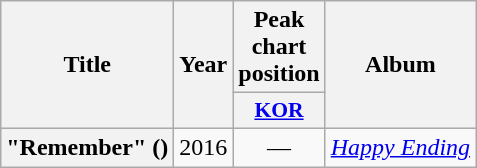<table class="wikitable plainrowheaders" style="text-align:center;">
<tr>
<th scope="col" rowspan="2">Title</th>
<th scope="col" rowspan="2">Year</th>
<th scope="col" colspan="1">Peak chart position</th>
<th scope="col" rowspan="2">Album</th>
</tr>
<tr>
<th scope="col" style="width:3em;font-size:90%;"><a href='#'>KOR</a><br></th>
</tr>
<tr>
<th scope="row">"Remember" ()</th>
<td>2016</td>
<td>—</td>
<td><em><a href='#'>Happy Ending</a></em></td>
</tr>
</table>
